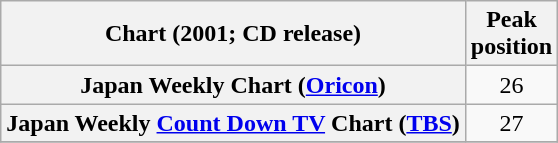<table class="wikitable plainrowheaders">
<tr>
<th>Chart (2001; CD release)</th>
<th>Peak<br>position</th>
</tr>
<tr>
<th scope="row">Japan Weekly Chart (<a href='#'>Oricon</a>)</th>
<td style="text-align:center;">26</td>
</tr>
<tr>
<th scope="row">Japan Weekly <a href='#'>Count Down TV</a> Chart (<a href='#'>TBS</a>)</th>
<td style="text-align:center;">27</td>
</tr>
<tr>
</tr>
</table>
